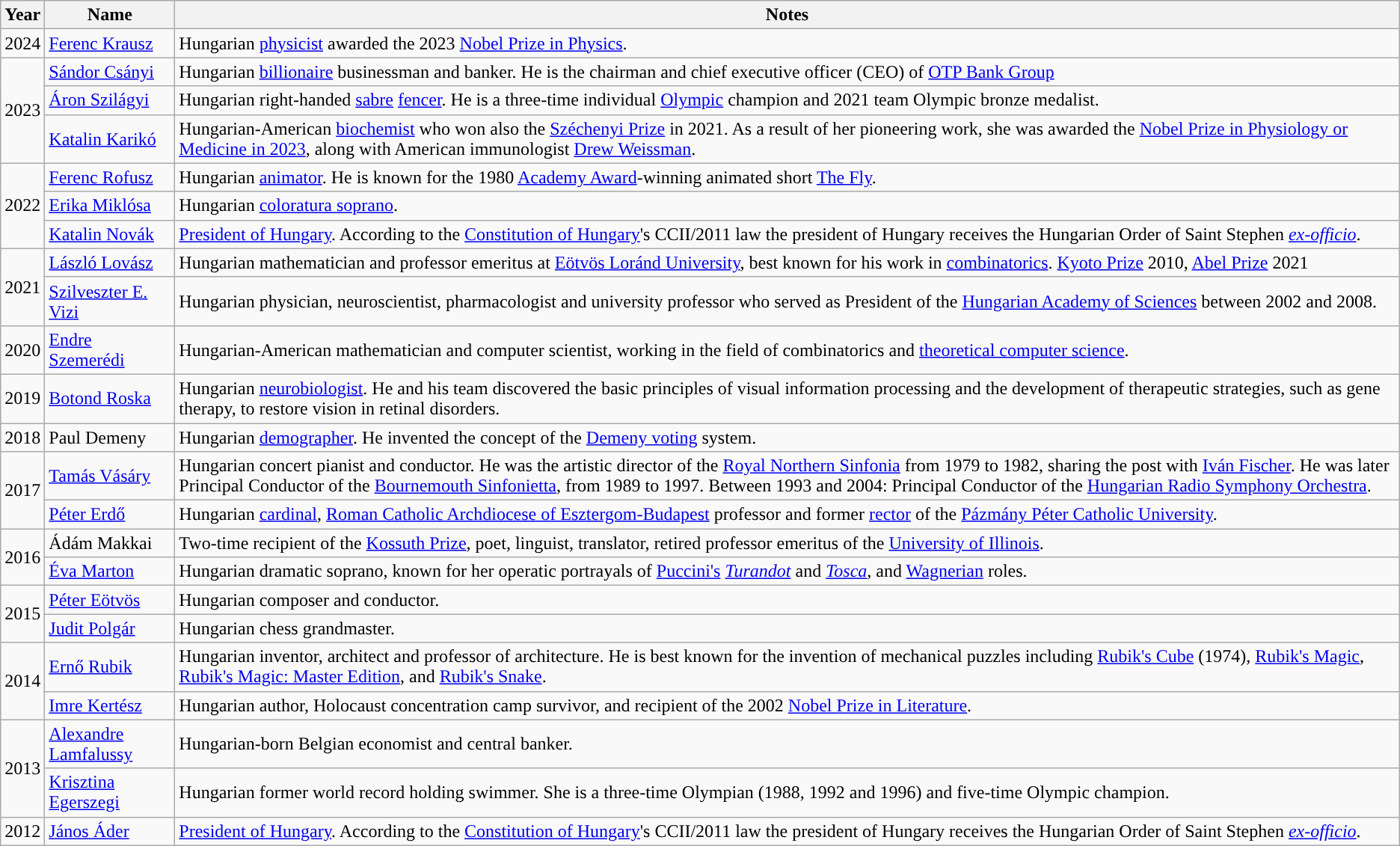<table class="wikitable sortable">
<tr>
<th>Year</th>
<th>Name</th>
<th>Notes</th>
</tr>
<tr>
<td rowspan="1”">2024</td>
<td><a href='#'>Ferenc Krausz</a></td>
<td>Hungarian <a href='#'>physicist</a> awarded the 2023 <a href='#'>Nobel Prize in Physics</a>.</td>
</tr>
<tr>
<td rowspan="3">2023</td>
<td><a href='#'>Sándor Csányi</a></td>
<td>Hungarian <a href='#'>billionaire</a> businessman and banker. He is the chairman and chief executive officer (CEO) of <a href='#'>OTP Bank Group</a></td>
</tr>
<tr>
<td><a href='#'>Áron Szilágyi</a></td>
<td>Hungarian right-handed <a href='#'>sabre</a> <a href='#'>fencer</a>. He is a three-time individual <a href='#'>Olympic</a> champion and 2021 team Olympic bronze medalist.</td>
</tr>
<tr>
<td><a href='#'>Katalin Karikó</a></td>
<td>Hungarian-American <a href='#'>biochemist</a> who won also the <a href='#'>Széchenyi Prize</a> in 2021. As a result of her pioneering work, she was awarded the <a href='#'>Nobel Prize in Physiology or Medicine in 2023</a>, along with American immunologist <a href='#'>Drew Weissman</a>.</td>
</tr>
<tr>
<td rowspan="3">2022</td>
<td><a href='#'>Ferenc Rofusz</a></td>
<td>Hungarian <a href='#'>animator</a>. He is known for the 1980 <a href='#'>Academy Award</a>-winning animated short <a href='#'>The Fly</a>.</td>
</tr>
<tr>
<td><a href='#'>Erika Miklósa</a></td>
<td>Hungarian <a href='#'>coloratura soprano</a>.</td>
</tr>
<tr>
<td><a href='#'>Katalin Novák</a></td>
<td><a href='#'>President of Hungary</a>. According to the <a href='#'>Constitution of Hungary</a>'s CCII/2011 law  the president of Hungary receives the Hungarian Order of Saint Stephen <em><a href='#'>ex-officio</a></em>.</td>
</tr>
<tr>
<td rowspan="2">2021</td>
<td><a href='#'>László Lovász</a></td>
<td>Hungarian mathematician and professor emeritus at <a href='#'>Eötvös Loránd University</a>, best known for his work in <a href='#'>combinatorics</a>. <a href='#'>Kyoto Prize</a> 2010, <a href='#'>Abel Prize</a> 2021</td>
</tr>
<tr>
<td><a href='#'>Szilveszter E. Vizi</a></td>
<td>Hungarian physician, neuroscientist, pharmacologist and university professor who served as President of the <a href='#'>Hungarian Academy of Sciences</a> between 2002 and 2008.</td>
</tr>
<tr>
<td>2020</td>
<td><a href='#'>Endre Szemerédi</a></td>
<td>Hungarian-American mathematician and computer scientist, working in the field of combinatorics and <a href='#'>theoretical computer science</a>.</td>
</tr>
<tr>
<td>2019</td>
<td><a href='#'>Botond Roska</a></td>
<td>Hungarian <a href='#'>neurobiologist</a>. He and his team discovered the basic principles of visual information processing and the development of therapeutic strategies, such as gene therapy, to restore vision in retinal disorders.</td>
</tr>
<tr>
<td>2018</td>
<td>Paul Demeny</td>
<td>Hungarian <a href='#'>demographer</a>. He invented the concept of the <a href='#'>Demeny voting</a> system.</td>
</tr>
<tr>
<td rowspan="2">2017</td>
<td><a href='#'>Tamás Vásáry</a></td>
<td>Hungarian concert pianist and conductor. He was the artistic director of the <a href='#'>Royal Northern Sinfonia</a> from 1979 to 1982, sharing the post with <a href='#'>Iván Fischer</a>. He was later Principal Conductor of the <a href='#'>Bournemouth Sinfonietta</a>, from 1989 to 1997. Between 1993 and 2004: Principal Conductor of the <a href='#'>Hungarian Radio Symphony Orchestra</a>.</td>
</tr>
<tr>
<td><a href='#'>Péter Erdő</a></td>
<td>Hungarian <a href='#'>cardinal</a>, <a href='#'>Roman Catholic Archdiocese of Esztergom-Budapest</a> professor and former <a href='#'>rector</a> of the <a href='#'>Pázmány Péter Catholic University</a>.</td>
</tr>
<tr>
<td rowspan="2">2016</td>
<td>Ádám Makkai</td>
<td>Two-time recipient of the <a href='#'>Kossuth Prize</a>, poet, linguist, translator, retired professor emeritus of the <a href='#'>University of Illinois</a>.</td>
</tr>
<tr>
<td><a href='#'>Éva Marton</a></td>
<td>Hungarian dramatic soprano, known for her operatic portrayals of <a href='#'>Puccini's</a> <em><a href='#'>Turandot</a></em> and <em><a href='#'>Tosca</a></em>, and <a href='#'>Wagnerian</a> roles.</td>
</tr>
<tr>
<td rowspan="2">2015</td>
<td><a href='#'>Péter Eötvös</a></td>
<td>Hungarian composer and conductor.</td>
</tr>
<tr>
<td><a href='#'>Judit Polgár</a></td>
<td>Hungarian chess grandmaster.</td>
</tr>
<tr>
<td rowspan="2">2014</td>
<td><a href='#'>Ernő Rubik</a></td>
<td>Hungarian inventor, architect and professor of architecture. He is best known for the invention of mechanical puzzles including <a href='#'>Rubik's Cube</a> (1974), <a href='#'>Rubik's Magic</a>, <a href='#'>Rubik's Magic: Master Edition</a>, and <a href='#'>Rubik's Snake</a>.</td>
</tr>
<tr>
<td><a href='#'>Imre Kertész</a></td>
<td>Hungarian author, Holocaust concentration camp survivor, and recipient of the 2002 <a href='#'>Nobel Prize in Literature</a>.</td>
</tr>
<tr>
<td rowspan="2">2013</td>
<td><a href='#'>Alexandre Lamfalussy</a></td>
<td>Hungarian-born Belgian economist and central banker.</td>
</tr>
<tr>
<td><a href='#'>Krisztina Egerszegi</a></td>
<td>Hungarian former world record holding swimmer. She is a three-time Olympian (1988, 1992 and 1996) and five-time Olympic champion.</td>
</tr>
<tr>
<td>2012</td>
<td><a href='#'>János Áder</a></td>
<td><a href='#'>President of Hungary</a>. According to the <a href='#'>Constitution of Hungary</a>'s CCII/2011 law  the president of Hungary receives the Hungarian Order of Saint Stephen <em><a href='#'>ex-officio</a></em>.</td>
</tr>
</table>
